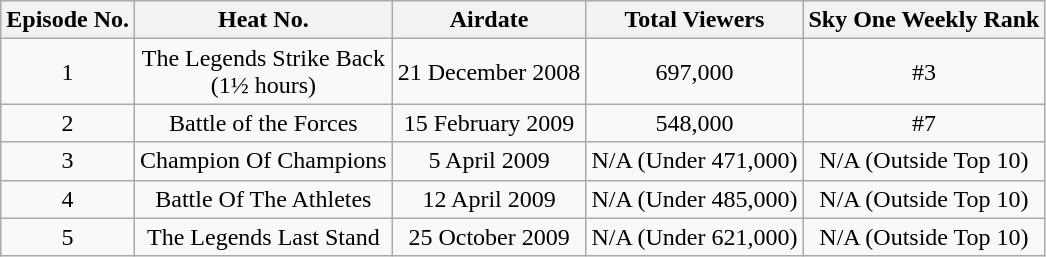<table class="wikitable" style="text-align:center;">
<tr>
<th colspan="1">Episode No.</th>
<th>Heat No.</th>
<th>Airdate</th>
<th>Total Viewers</th>
<th>Sky One Weekly Rank</th>
</tr>
<tr>
<td>1</td>
<td>The Legends Strike Back<br>(1½ hours)</td>
<td>21 December 2008</td>
<td>697,000</td>
<td>#3</td>
</tr>
<tr>
<td>2</td>
<td>Battle of the Forces</td>
<td>15 February 2009</td>
<td>548,000</td>
<td>#7</td>
</tr>
<tr>
<td>3</td>
<td>Champion Of Champions</td>
<td>5 April 2009</td>
<td>N/A (Under 471,000)</td>
<td>N/A (Outside Top 10)</td>
</tr>
<tr>
<td>4</td>
<td>Battle Of The Athletes</td>
<td>12 April 2009</td>
<td>N/A (Under 485,000)</td>
<td>N/A (Outside Top 10)</td>
</tr>
<tr>
<td>5</td>
<td>The Legends Last Stand</td>
<td>25 October 2009</td>
<td>N/A (Under 621,000)</td>
<td>N/A (Outside Top 10)</td>
</tr>
</table>
